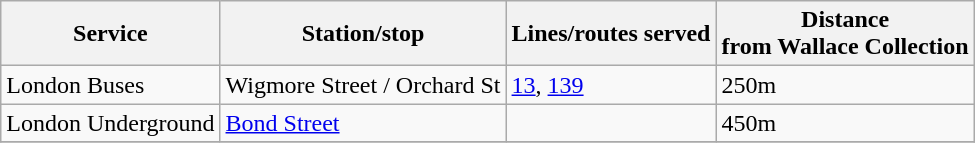<table class="wikitable">
<tr>
<th>Service</th>
<th>Station/stop</th>
<th>Lines/routes served</th>
<th>Distance<br>from Wallace Collection</th>
</tr>
<tr>
<td>London Buses </td>
<td>Wigmore Street / Orchard St </td>
<td><a href='#'>13</a>, <a href='#'>139</a></td>
<td>250m</td>
</tr>
<tr>
<td>London Underground </td>
<td><a href='#'>Bond Street</a></td>
<td><br></td>
<td>450m</td>
</tr>
<tr>
</tr>
</table>
